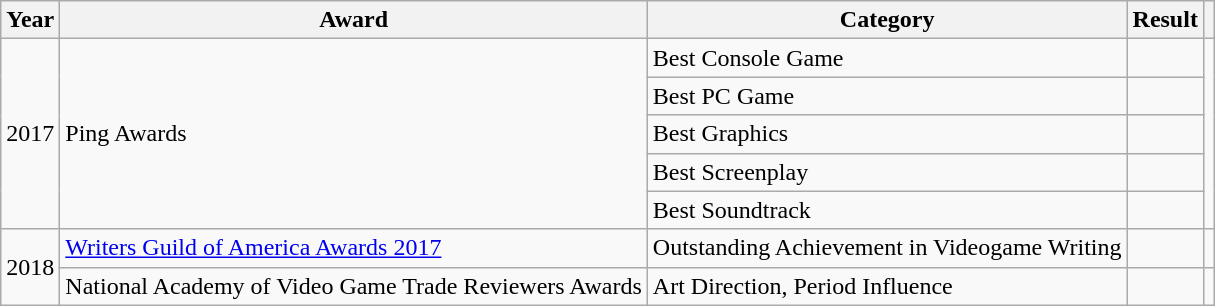<table class="wikitable sortable">
<tr>
<th>Year</th>
<th>Award</th>
<th>Category</th>
<th>Result</th>
<th></th>
</tr>
<tr>
<td style="text-align:center;" rowspan="5">2017</td>
<td rowspan="5">Ping Awards</td>
<td>Best Console Game</td>
<td></td>
<td rowspan="5" style="text-align:center;"></td>
</tr>
<tr>
<td>Best PC Game</td>
<td></td>
</tr>
<tr>
<td>Best Graphics</td>
<td></td>
</tr>
<tr>
<td>Best Screenplay</td>
<td></td>
</tr>
<tr>
<td>Best Soundtrack</td>
<td></td>
</tr>
<tr>
<td style="text-align:center;" rowspan="2">2018</td>
<td rowspan="1"><a href='#'>Writers Guild of America Awards 2017</a></td>
<td>Outstanding Achievement in Videogame Writing</td>
<td></td>
<td rowspan="1" style="text-align:center;"></td>
</tr>
<tr>
<td rowspan="1">National Academy of Video Game Trade Reviewers Awards</td>
<td>Art Direction, Period Influence</td>
<td></td>
<td rowspan="1" style="text-align:center;"></td>
</tr>
</table>
